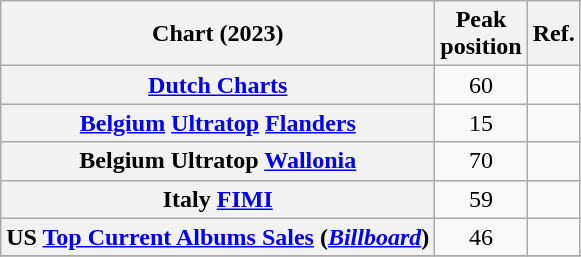<table class="wikitable sortable plainrowheaders" style="text-align:center">
<tr>
<th scope="col">Chart (2023)</th>
<th scope="col">Peak<br> position</th>
<th scope="col">Ref.</th>
</tr>
<tr>
<th scope="row"><a href='#'>Dutch Charts</a></th>
<td align="center">60</td>
<td><br></td>
</tr>
<tr>
<th scope="row"><a href='#'>Belgium</a> <a href='#'>Ultratop</a> <a href='#'>Flanders</a></th>
<td align="center">15</td>
<td><br></td>
</tr>
<tr>
<th Scope="row">Belgium Ultratop <a href='#'>Wallonia</a></th>
<td align="center">70</td>
<td><br></td>
</tr>
<tr>
<th Scope="row">Italy <a href='#'>FIMI</a></th>
<td align="center">59</td>
<td><br></td>
</tr>
<tr>
<th scope="row">US <a href='#'>Top Current Albums Sales</a> (<em><a href='#'>Billboard</a></em>)</th>
<td>46</td>
<td></td>
</tr>
<tr>
</tr>
</table>
